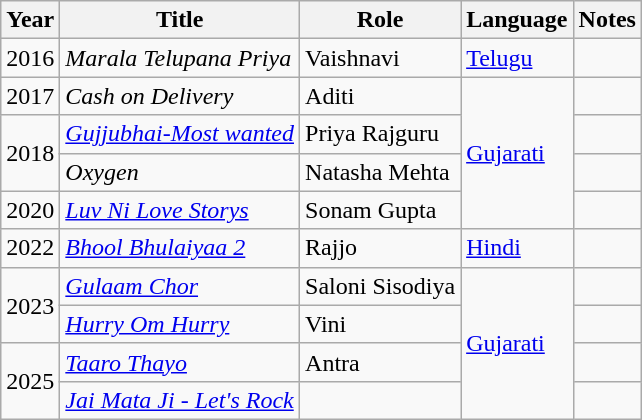<table class="wikitable">
<tr>
<th>Year</th>
<th>Title</th>
<th>Role</th>
<th>Language</th>
<th>Notes</th>
</tr>
<tr>
<td>2016</td>
<td><em>Marala Telupana Priya</em></td>
<td>Vaishnavi</td>
<td><a href='#'>Telugu</a></td>
<td></td>
</tr>
<tr>
<td>2017</td>
<td><em>Cash on Delivery</em></td>
<td>Aditi</td>
<td rowspan="4"><a href='#'>Gujarati</a></td>
<td></td>
</tr>
<tr>
<td rowspan="2">2018</td>
<td><a href='#'><em>Gujjubhai-Most wanted</em></a></td>
<td>Priya Rajguru</td>
<td></td>
</tr>
<tr>
<td><em>Oxygen</em></td>
<td>Natasha Mehta</td>
<td></td>
</tr>
<tr>
<td>2020</td>
<td><em><a href='#'>Luv Ni Love Storys</a></em></td>
<td>Sonam Gupta</td>
<td></td>
</tr>
<tr>
<td>2022</td>
<td><em><a href='#'>Bhool Bhulaiyaa 2</a></em></td>
<td>Rajjo</td>
<td><a href='#'>Hindi</a></td>
<td></td>
</tr>
<tr>
<td rowspan="2">2023</td>
<td><em><a href='#'>Gulaam Chor</a></em></td>
<td>Saloni Sisodiya</td>
<td rowspan="4"><a href='#'>Gujarati</a></td>
<td></td>
</tr>
<tr>
<td><em><a href='#'>Hurry Om Hurry</a></em></td>
<td>Vini</td>
<td></td>
</tr>
<tr>
<td rowspan="2">2025</td>
<td><em><a href='#'>Taaro Thayo</a></em></td>
<td>Antra</td>
<td></td>
</tr>
<tr>
<td><em><a href='#'>Jai Mata Ji - Let's Rock</a></em></td>
<td></td>
<td></td>
</tr>
</table>
